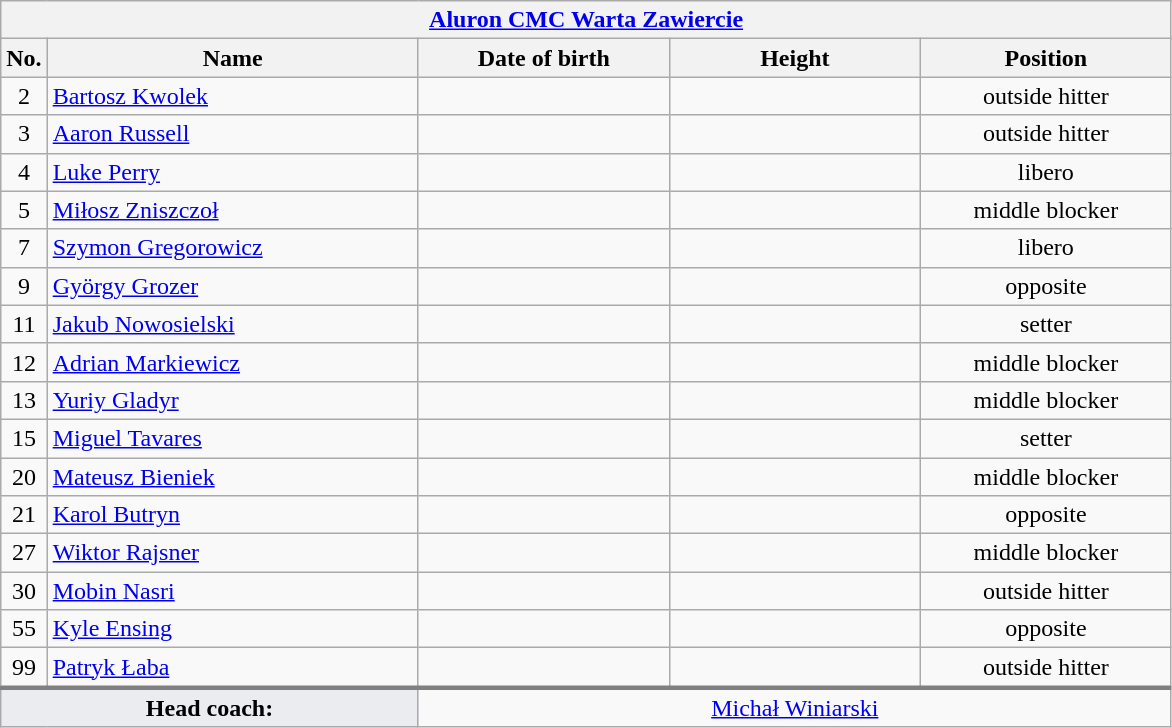<table class="wikitable collapsible collapsed" style="font-size:100%; text-align:center">
<tr>
<th colspan=5 style="width:30em"><a href='#'>Aluron CMC Warta Zawiercie</a></th>
</tr>
<tr>
<th>No.</th>
<th style="width:15em">Name</th>
<th style="width:10em">Date of birth</th>
<th style="width:10em">Height</th>
<th style="width:10em">Position</th>
</tr>
<tr>
<td>2</td>
<td align=left> <a href='#'>Bartosz Kwolek</a></td>
<td align=right></td>
<td></td>
<td>outside hitter</td>
</tr>
<tr>
<td>3</td>
<td align=left> <a href='#'>Aaron Russell</a></td>
<td align=right></td>
<td></td>
<td>outside hitter</td>
</tr>
<tr>
<td>4</td>
<td align=left> <a href='#'>Luke Perry</a></td>
<td align=right></td>
<td></td>
<td>libero</td>
</tr>
<tr>
<td>5</td>
<td align=left> <a href='#'>Miłosz Zniszczoł</a></td>
<td align=right></td>
<td></td>
<td>middle blocker</td>
</tr>
<tr>
<td>7</td>
<td align=left> <a href='#'>Szymon Gregorowicz</a></td>
<td align=right></td>
<td></td>
<td>libero</td>
</tr>
<tr>
<td>9</td>
<td align=left> <a href='#'>György Grozer</a></td>
<td align=right></td>
<td></td>
<td>opposite</td>
</tr>
<tr>
<td>11</td>
<td align=left> <a href='#'>Jakub Nowosielski</a></td>
<td align=right></td>
<td></td>
<td>setter</td>
</tr>
<tr>
<td>12</td>
<td align=left> <a href='#'>Adrian Markiewicz</a></td>
<td align=right></td>
<td></td>
<td>middle blocker</td>
</tr>
<tr>
<td>13</td>
<td align=left> <a href='#'>Yuriy Gladyr</a></td>
<td align=right></td>
<td></td>
<td>middle blocker</td>
</tr>
<tr>
<td>15</td>
<td align=left> <a href='#'>Miguel Tavares</a></td>
<td align=right></td>
<td></td>
<td>setter</td>
</tr>
<tr>
<td>20</td>
<td align=left> <a href='#'>Mateusz Bieniek</a></td>
<td align=right></td>
<td></td>
<td>middle blocker</td>
</tr>
<tr>
<td>21</td>
<td align=left> <a href='#'>Karol Butryn</a></td>
<td align=right></td>
<td></td>
<td>opposite</td>
</tr>
<tr>
<td>27</td>
<td align=left> <a href='#'>Wiktor Rajsner</a></td>
<td align=right></td>
<td></td>
<td>middle blocker</td>
</tr>
<tr>
<td>30</td>
<td align=left> <a href='#'>Mobin Nasri</a></td>
<td align=right></td>
<td></td>
<td>outside hitter</td>
</tr>
<tr>
<td>55</td>
<td align=left> <a href='#'>Kyle Ensing</a></td>
<td align=right></td>
<td></td>
<td>opposite</td>
</tr>
<tr>
<td>99</td>
<td align=left> <a href='#'>Patryk Łaba</a></td>
<td align=right></td>
<td></td>
<td>outside hitter</td>
</tr>
<tr style="border-top: 3px solid grey">
<td colspan=2 style="background:#EAECF0"><strong>Head coach:</strong></td>
<td colspan=3> <a href='#'>Michał Winiarski</a></td>
</tr>
</table>
